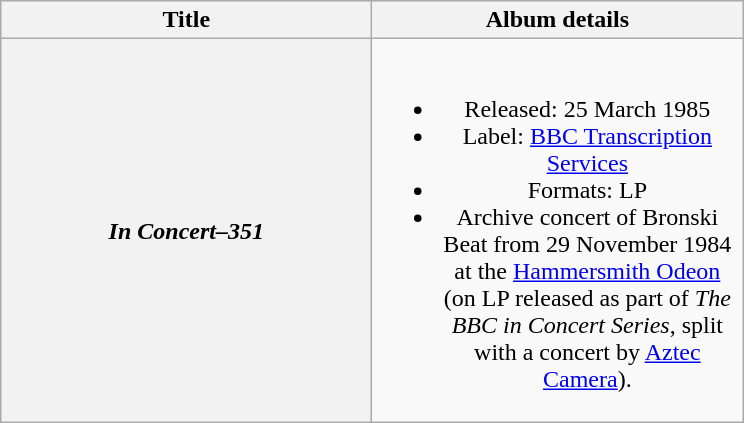<table class="wikitable plainrowheaders" style="text-align:center;">
<tr>
<th scope="col" style="width:15em;">Title</th>
<th scope="col" style="width:15em;">Album details</th>
</tr>
<tr>
<th scope="row"><em>In Concert–351</em></th>
<td><br><ul><li>Released: 25 March 1985</li><li>Label: <a href='#'>BBC Transcription Services</a></li><li>Formats: LP</li><li>Archive concert of Bronski Beat from 29 November 1984 at the <a href='#'>Hammersmith Odeon</a> (on LP released as part of <em>The BBC in Concert Series</em>, split with a concert by <a href='#'>Aztec Camera</a>).</li></ul></td>
</tr>
</table>
